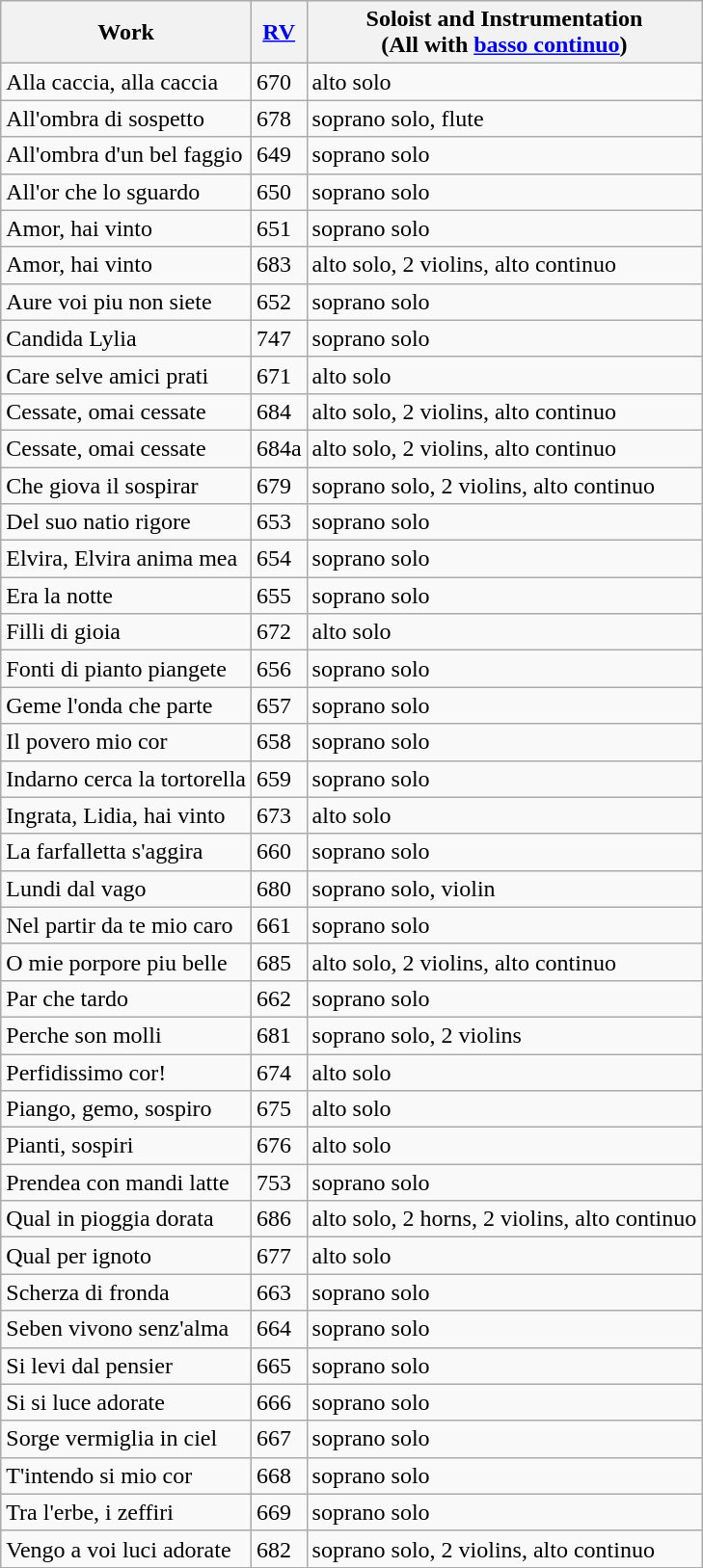<table class="wikitable sortable">
<tr>
<th>Work</th>
<th><a href='#'>RV</a></th>
<th class="unsortable">Soloist and Instrumentation<br><span>(All with <a href='#'>basso continuo</a>)</span></th>
</tr>
<tr>
<td>Alla caccia, alla caccia</td>
<td>670</td>
<td>alto solo</td>
</tr>
<tr>
<td>All'ombra di sospetto</td>
<td>678</td>
<td>soprano solo, flute</td>
</tr>
<tr>
<td>All'ombra d'un bel faggio</td>
<td>649</td>
<td>soprano solo</td>
</tr>
<tr>
<td>All'or che lo sguardo</td>
<td>650</td>
<td>soprano solo</td>
</tr>
<tr>
<td>Amor, hai vinto</td>
<td>651</td>
<td>soprano solo</td>
</tr>
<tr>
<td>Amor, hai vinto</td>
<td>683</td>
<td>alto solo, 2 violins, alto continuo</td>
</tr>
<tr>
<td>Aure voi piu non siete</td>
<td>652</td>
<td>soprano solo</td>
</tr>
<tr>
<td>Candida Lylia</td>
<td>747</td>
<td>soprano solo</td>
</tr>
<tr>
<td>Care selve amici prati</td>
<td>671</td>
<td>alto solo</td>
</tr>
<tr>
<td>Cessate, omai cessate</td>
<td>684</td>
<td>alto solo, 2 violins, alto continuo</td>
</tr>
<tr>
<td>Cessate, omai cessate</td>
<td>684a</td>
<td>alto solo, 2 violins, alto continuo</td>
</tr>
<tr>
<td>Che giova il sospirar</td>
<td>679</td>
<td>soprano solo, 2 violins, alto continuo</td>
</tr>
<tr>
<td>Del suo natio rigore</td>
<td>653</td>
<td>soprano solo</td>
</tr>
<tr>
<td>Elvira, Elvira anima mea</td>
<td>654</td>
<td>soprano solo</td>
</tr>
<tr>
<td>Era la notte</td>
<td>655</td>
<td>soprano solo</td>
</tr>
<tr>
<td>Filli di gioia</td>
<td>672</td>
<td>alto solo</td>
</tr>
<tr>
<td>Fonti di pianto piangete</td>
<td>656</td>
<td>soprano solo</td>
</tr>
<tr>
<td>Geme l'onda che parte</td>
<td>657</td>
<td>soprano solo</td>
</tr>
<tr>
<td>Il povero mio cor</td>
<td>658</td>
<td>soprano solo</td>
</tr>
<tr>
<td>Indarno cerca la tortorella</td>
<td>659</td>
<td>soprano solo</td>
</tr>
<tr>
<td>Ingrata, Lidia, hai vinto</td>
<td>673</td>
<td>alto solo</td>
</tr>
<tr>
<td>La farfalletta s'aggira</td>
<td>660</td>
<td>soprano solo</td>
</tr>
<tr>
<td>Lundi dal vago</td>
<td>680</td>
<td>soprano solo, violin</td>
</tr>
<tr>
<td>Nel partir da te mio caro</td>
<td>661</td>
<td>soprano solo</td>
</tr>
<tr>
<td>O mie porpore piu belle</td>
<td>685</td>
<td>alto solo, 2 violins, alto continuo</td>
</tr>
<tr>
<td>Par che tardo</td>
<td>662</td>
<td>soprano solo</td>
</tr>
<tr>
<td>Perche son molli</td>
<td>681</td>
<td>soprano solo, 2 violins</td>
</tr>
<tr>
<td>Perfidissimo cor!</td>
<td>674</td>
<td>alto solo</td>
</tr>
<tr>
<td>Piango, gemo, sospiro</td>
<td>675</td>
<td>alto solo</td>
</tr>
<tr>
<td>Pianti, sospiri</td>
<td>676</td>
<td>alto solo</td>
</tr>
<tr>
<td>Prendea con mandi latte</td>
<td>753</td>
<td>soprano solo</td>
</tr>
<tr>
<td>Qual in pioggia dorata</td>
<td>686</td>
<td>alto solo, 2 horns, 2 violins, alto continuo</td>
</tr>
<tr>
<td>Qual per ignoto</td>
<td>677</td>
<td>alto solo</td>
</tr>
<tr>
<td>Scherza di fronda</td>
<td>663</td>
<td>soprano solo</td>
</tr>
<tr>
<td>Seben vivono senz'alma</td>
<td>664</td>
<td>soprano solo</td>
</tr>
<tr>
<td>Si levi dal pensier</td>
<td>665</td>
<td>soprano solo</td>
</tr>
<tr>
<td>Si si luce adorate</td>
<td>666</td>
<td>soprano solo</td>
</tr>
<tr>
<td>Sorge vermiglia in ciel</td>
<td>667</td>
<td>soprano solo</td>
</tr>
<tr>
<td>T'intendo si mio cor</td>
<td>668</td>
<td>soprano solo</td>
</tr>
<tr>
<td>Tra l'erbe, i zeffiri</td>
<td>669</td>
<td>soprano solo</td>
</tr>
<tr>
<td>Vengo a voi luci adorate</td>
<td>682</td>
<td>soprano solo, 2 violins, alto continuo</td>
</tr>
</table>
